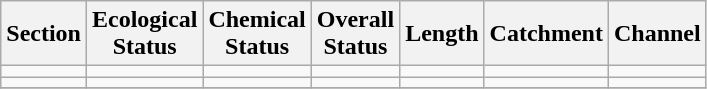<table class="wikitable">
<tr>
<th>Section</th>
<th>Ecological<br>Status</th>
<th>Chemical<br>Status</th>
<th>Overall<br>Status</th>
<th>Length</th>
<th>Catchment</th>
<th>Channel</th>
</tr>
<tr>
<td></td>
<td></td>
<td></td>
<td></td>
<td></td>
<td></td>
<td></td>
</tr>
<tr>
<td></td>
<td></td>
<td></td>
<td></td>
<td></td>
<td></td>
<td></td>
</tr>
<tr>
</tr>
</table>
